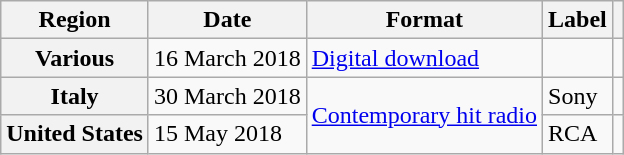<table class="wikitable plainrowheaders">
<tr>
<th scope="col">Region</th>
<th scope="col">Date</th>
<th scope="col">Format</th>
<th scope="col">Label</th>
<th scope="col"></th>
</tr>
<tr>
<th scope="row">Various</th>
<td>16 March 2018</td>
<td><a href='#'>Digital download</a></td>
<td></td>
<td></td>
</tr>
<tr>
<th scope="row">Italy</th>
<td>30 March 2018</td>
<td rowspan="2"><a href='#'>Contemporary hit radio</a></td>
<td>Sony</td>
<td></td>
</tr>
<tr>
<th scope="row">United States</th>
<td>15 May 2018</td>
<td>RCA</td>
<td></td>
</tr>
</table>
